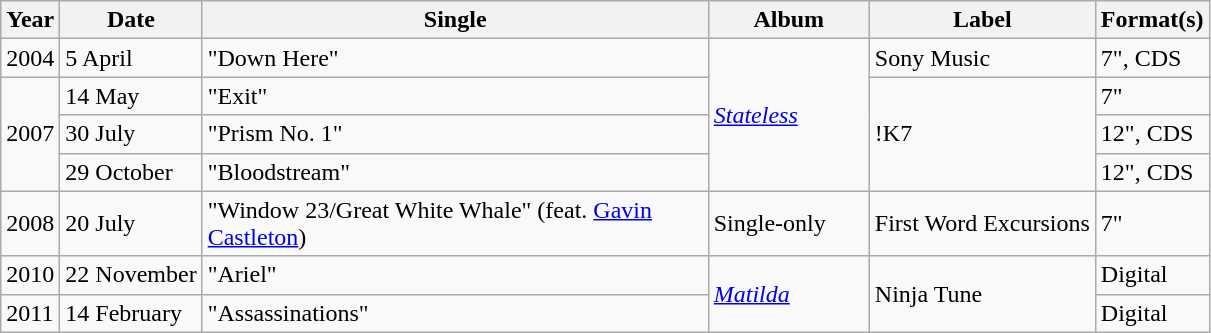<table class="wikitable">
<tr>
<th>Year</th>
<th>Date</th>
<th style="width:330px;">Single</th>
<th style="width:100px;">Album</th>
<th>Label</th>
<th>Format(s)</th>
</tr>
<tr>
<td>2004</td>
<td>5 April</td>
<td>"Down Here"</td>
<td rowspan="4"><em><a href='#'>Stateless</a></em></td>
<td>Sony Music</td>
<td>7", CDS</td>
</tr>
<tr>
<td rowspan="3">2007</td>
<td>14 May</td>
<td>"Exit"</td>
<td rowspan="3">!K7</td>
<td>7"</td>
</tr>
<tr>
<td>30 July</td>
<td>"Prism No. 1"</td>
<td>12", CDS</td>
</tr>
<tr>
<td>29 October</td>
<td>"Bloodstream"</td>
<td>12", CDS</td>
</tr>
<tr>
<td>2008</td>
<td>20 July</td>
<td>"Window 23/Great White Whale" (feat. <a href='#'>Gavin Castleton</a>)</td>
<td>Single-only</td>
<td>First Word Excursions</td>
<td>7"</td>
</tr>
<tr>
<td>2010</td>
<td>22 November</td>
<td>"Ariel"</td>
<td rowspan="2"><em><a href='#'>Matilda</a></em></td>
<td rowspan="2">Ninja Tune</td>
<td>Digital</td>
</tr>
<tr>
<td>2011</td>
<td>14 February</td>
<td>"Assassinations"</td>
<td>Digital</td>
</tr>
</table>
